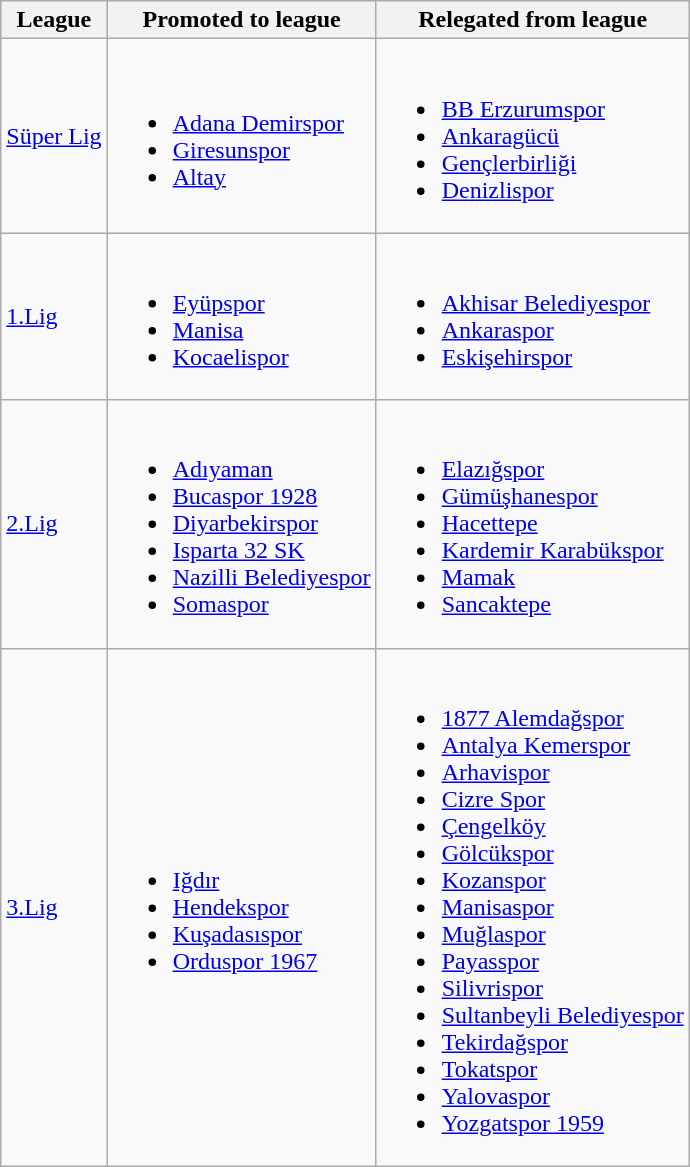<table class="wikitable">
<tr>
<th>League</th>
<th>Promoted to league</th>
<th>Relegated from league</th>
</tr>
<tr>
<td><a href='#'>Süper Lig</a></td>
<td><br><ul><li><a href='#'>Adana Demirspor</a></li><li><a href='#'>Giresunspor</a></li><li><a href='#'>Altay</a></li></ul></td>
<td><br><ul><li><a href='#'>BB Erzurumspor</a></li><li><a href='#'>Ankaragücü</a></li><li><a href='#'>Gençlerbirliği</a></li><li><a href='#'>Denizlispor</a></li></ul></td>
</tr>
<tr>
<td><a href='#'>1.Lig</a></td>
<td><br><ul><li><a href='#'>Eyüpspor</a></li><li><a href='#'>Manisa</a></li><li><a href='#'>Kocaelispor</a></li></ul></td>
<td><br><ul><li><a href='#'>Akhisar Belediyespor</a></li><li><a href='#'>Ankaraspor</a></li><li><a href='#'>Eskişehirspor</a></li></ul></td>
</tr>
<tr>
<td><a href='#'>2.Lig</a></td>
<td><br><ul><li><a href='#'>Adıyaman</a></li><li><a href='#'>Bucaspor 1928</a></li><li><a href='#'>Diyarbekirspor</a></li><li><a href='#'>Isparta 32 SK</a></li><li><a href='#'>Nazilli Belediyespor</a></li><li><a href='#'>Somaspor</a></li></ul></td>
<td><br><ul><li><a href='#'>Elazığspor</a></li><li><a href='#'>Gümüşhanespor</a></li><li><a href='#'>Hacettepe</a></li><li><a href='#'>Kardemir Karabükspor</a></li><li><a href='#'>Mamak</a></li><li><a href='#'>Sancaktepe</a></li></ul></td>
</tr>
<tr>
<td><a href='#'>3.Lig</a></td>
<td><br><ul><li><a href='#'>Iğdır</a></li><li><a href='#'>Hendekspor</a></li><li><a href='#'>Kuşadasıspor</a></li><li><a href='#'>Orduspor 1967</a></li></ul></td>
<td><br><ul><li><a href='#'>1877 Alemdağspor</a></li><li><a href='#'>Antalya Kemerspor</a></li><li><a href='#'>Arhavispor</a></li><li><a href='#'>Cizre Spor</a></li><li><a href='#'>Çengelköy</a></li><li><a href='#'>Gölcükspor</a></li><li><a href='#'>Kozanspor</a></li><li><a href='#'>Manisaspor</a></li><li><a href='#'>Muğlaspor</a></li><li><a href='#'>Payasspor</a></li><li><a href='#'>Silivrispor</a></li><li><a href='#'>Sultanbeyli Belediyespor</a></li><li><a href='#'>Tekirdağspor</a></li><li><a href='#'>Tokatspor</a></li><li><a href='#'>Yalovaspor</a></li><li><a href='#'>Yozgatspor 1959</a></li></ul></td>
</tr>
</table>
